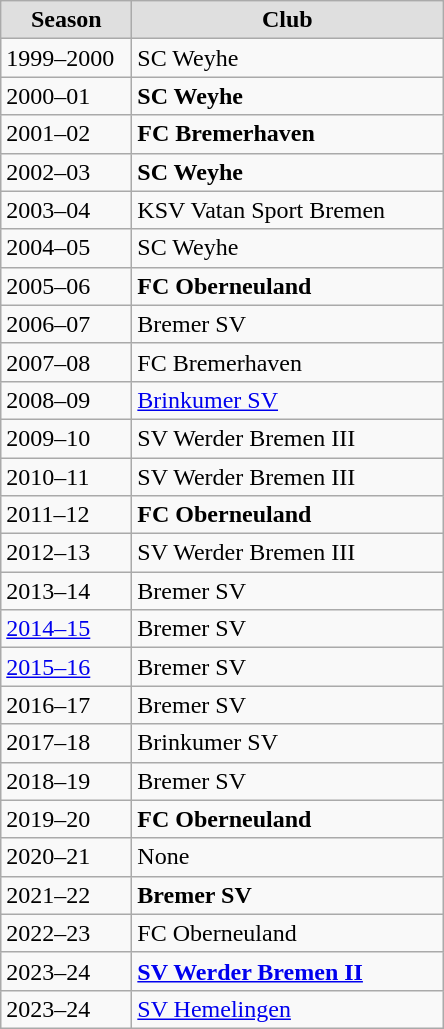<table class="wikitable">
<tr align="center" bgcolor="#dfdfdf">
<td width="80"><strong>Season</strong></td>
<td width="200"><strong>Club</strong></td>
</tr>
<tr>
<td>1999–2000</td>
<td>SC Weyhe</td>
</tr>
<tr>
<td>2000–01</td>
<td><strong>SC Weyhe</strong></td>
</tr>
<tr>
<td>2001–02</td>
<td><strong>FC Bremerhaven</strong></td>
</tr>
<tr>
<td>2002–03</td>
<td><strong>SC Weyhe</strong></td>
</tr>
<tr>
<td>2003–04</td>
<td>KSV Vatan Sport Bremen</td>
</tr>
<tr>
<td>2004–05</td>
<td>SC Weyhe</td>
</tr>
<tr>
<td>2005–06</td>
<td><strong>FC Oberneuland</strong></td>
</tr>
<tr>
<td>2006–07</td>
<td>Bremer SV</td>
</tr>
<tr>
<td>2007–08</td>
<td>FC Bremerhaven</td>
</tr>
<tr>
<td>2008–09</td>
<td><a href='#'>Brinkumer SV</a></td>
</tr>
<tr>
<td>2009–10</td>
<td>SV Werder Bremen III</td>
</tr>
<tr>
<td>2010–11</td>
<td>SV Werder Bremen III</td>
</tr>
<tr>
<td>2011–12</td>
<td><strong>FC Oberneuland</strong></td>
</tr>
<tr>
<td>2012–13</td>
<td>SV Werder Bremen III</td>
</tr>
<tr>
<td>2013–14</td>
<td>Bremer SV</td>
</tr>
<tr>
<td><a href='#'>2014–15</a></td>
<td>Bremer SV</td>
</tr>
<tr>
<td><a href='#'>2015–16</a></td>
<td>Bremer SV</td>
</tr>
<tr>
<td>2016–17</td>
<td>Bremer SV</td>
</tr>
<tr>
<td>2017–18</td>
<td>Brinkumer SV</td>
</tr>
<tr>
<td>2018–19</td>
<td>Bremer SV</td>
</tr>
<tr>
<td>2019–20</td>
<td><strong>FC Oberneuland</strong></td>
</tr>
<tr>
<td>2020–21</td>
<td>None</td>
</tr>
<tr>
<td>2021–22</td>
<td><strong>Bremer SV</strong></td>
</tr>
<tr>
<td>2022–23</td>
<td>FC Oberneuland</td>
</tr>
<tr>
<td>2023–24</td>
<td><strong><a href='#'>SV Werder Bremen II</a></strong></td>
</tr>
<tr>
<td>2023–24</td>
<td><a href='#'>SV Hemelingen</a></td>
</tr>
</table>
